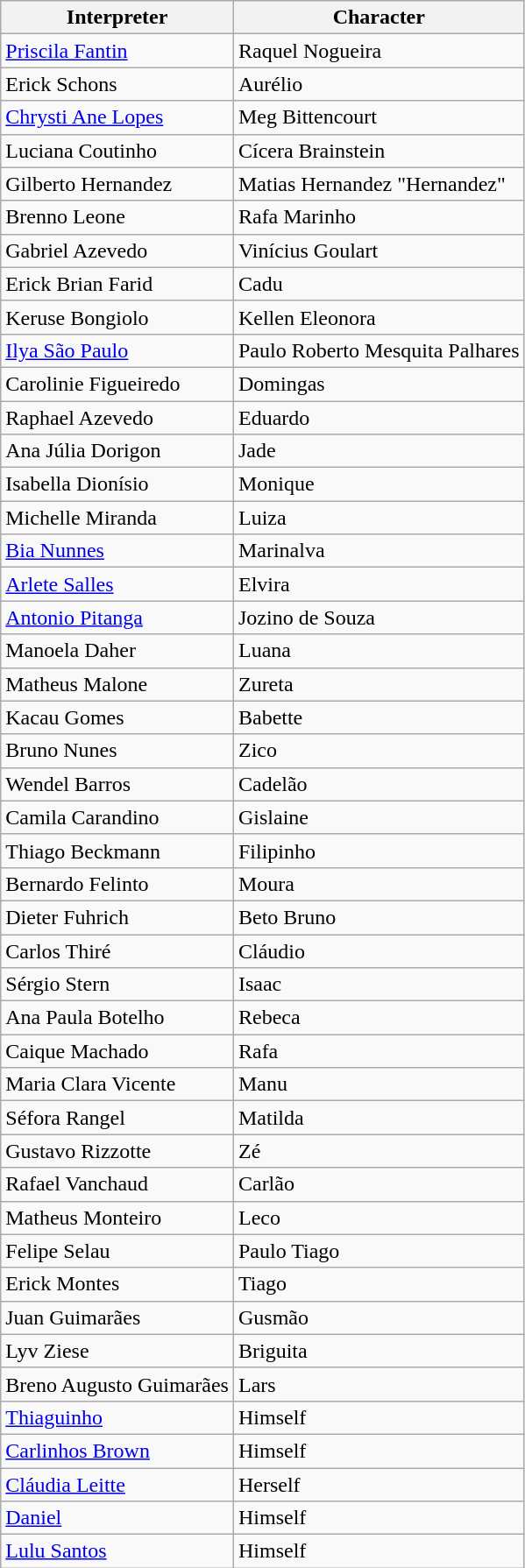<table class="wikitable">
<tr>
<th>Interpreter</th>
<th>Character</th>
</tr>
<tr>
<td><a href='#'>Priscila Fantin</a></td>
<td>Raquel Nogueira</td>
</tr>
<tr>
<td>Erick Schons</td>
<td>Aurélio</td>
</tr>
<tr>
<td><a href='#'>Chrysti Ane Lopes</a></td>
<td>Meg Bittencourt</td>
</tr>
<tr>
<td>Luciana Coutinho</td>
<td>Cícera Brainstein</td>
</tr>
<tr>
<td>Gilberto Hernandez</td>
<td>Matias Hernandez "Hernandez"</td>
</tr>
<tr>
<td>Brenno Leone</td>
<td>Rafa Marinho</td>
</tr>
<tr>
<td>Gabriel Azevedo</td>
<td>Vinícius Goulart</td>
</tr>
<tr>
<td>Erick Brian Farid</td>
<td>Cadu</td>
</tr>
<tr>
<td>Keruse Bongiolo</td>
<td>Kellen Eleonora</td>
</tr>
<tr>
<td><a href='#'>Ilya São Paulo</a></td>
<td>Paulo Roberto Mesquita Palhares</td>
</tr>
<tr>
<td>Carolinie Figueiredo</td>
<td>Domingas</td>
</tr>
<tr>
<td>Raphael Azevedo</td>
<td>Eduardo</td>
</tr>
<tr>
<td>Ana Júlia Dorigon</td>
<td>Jade</td>
</tr>
<tr>
<td>Isabella Dionísio</td>
<td>Monique</td>
</tr>
<tr>
<td>Michelle Miranda</td>
<td>Luiza</td>
</tr>
<tr>
<td><a href='#'>Bia Nunnes</a></td>
<td>Marinalva</td>
</tr>
<tr>
<td><a href='#'>Arlete Salles</a></td>
<td>Elvira</td>
</tr>
<tr>
<td><a href='#'>Antonio Pitanga</a></td>
<td>Jozino de Souza</td>
</tr>
<tr>
<td>Manoela Daher</td>
<td>Luana</td>
</tr>
<tr>
<td>Matheus Malone</td>
<td>Zureta</td>
</tr>
<tr>
<td>Kacau Gomes</td>
<td>Babette</td>
</tr>
<tr>
<td>Bruno Nunes</td>
<td>Zico</td>
</tr>
<tr>
<td>Wendel Barros</td>
<td>Cadelão</td>
</tr>
<tr>
<td>Camila Carandino</td>
<td>Gislaine</td>
</tr>
<tr>
<td>Thiago Beckmann</td>
<td>Filipinho</td>
</tr>
<tr>
<td>Bernardo Felinto</td>
<td>Moura</td>
</tr>
<tr>
<td>Dieter Fuhrich</td>
<td>Beto Bruno</td>
</tr>
<tr>
<td>Carlos Thiré</td>
<td>Cláudio</td>
</tr>
<tr>
<td>Sérgio Stern</td>
<td>Isaac</td>
</tr>
<tr>
<td>Ana Paula Botelho</td>
<td>Rebeca</td>
</tr>
<tr>
<td>Caique Machado</td>
<td>Rafa</td>
</tr>
<tr>
<td>Maria Clara Vicente</td>
<td>Manu</td>
</tr>
<tr>
<td>Séfora Rangel</td>
<td>Matilda</td>
</tr>
<tr>
<td>Gustavo Rizzotte</td>
<td>Zé</td>
</tr>
<tr>
<td>Rafael Vanchaud</td>
<td>Carlão</td>
</tr>
<tr>
<td>Matheus Monteiro</td>
<td>Leco</td>
</tr>
<tr>
<td>Felipe Selau</td>
<td>Paulo Tiago</td>
</tr>
<tr>
<td>Erick Montes</td>
<td>Tiago</td>
</tr>
<tr>
<td>Juan Guimarães</td>
<td>Gusmão</td>
</tr>
<tr>
<td>Lyv Ziese</td>
<td>Briguita</td>
</tr>
<tr>
<td>Breno Augusto Guimarães</td>
<td>Lars</td>
</tr>
<tr>
<td><a href='#'>Thiaguinho</a></td>
<td>Himself</td>
</tr>
<tr>
<td><a href='#'>Carlinhos Brown</a></td>
<td>Himself</td>
</tr>
<tr>
<td><a href='#'>Cláudia Leitte</a></td>
<td>Herself</td>
</tr>
<tr>
<td><a href='#'>Daniel</a></td>
<td>Himself</td>
</tr>
<tr>
<td><a href='#'>Lulu Santos</a></td>
<td>Himself</td>
</tr>
</table>
